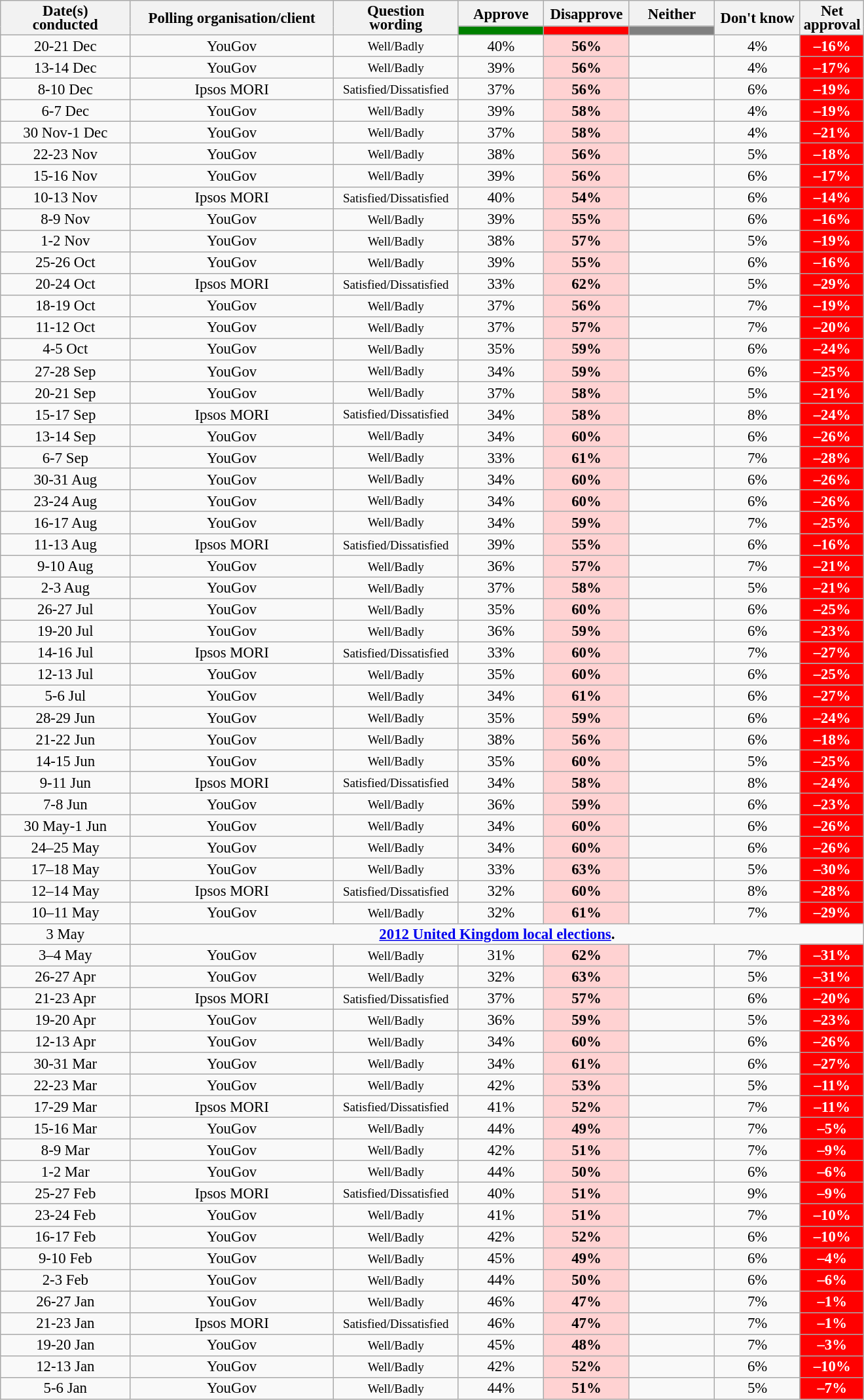<table class="wikitable collapsible sortable" style="text-align:center;font-size:95%;line-height:14px;">
<tr>
<th style="width:125px;" rowspan="2">Date(s)<br>conducted</th>
<th style="width:200px;" rowspan="2">Polling organisation/client</th>
<th style="width:120px;" rowspan="2">Question<br>wording</th>
<th class="unsortable" style="width:80px;">Approve</th>
<th class="unsortable" style="width: 80px;">Disapprove</th>
<th class="unsortable" style="width:80px;">Neither</th>
<th class="unsortable" style="width:80px;" rowspan="2">Don't know</th>
<th class="unsortable" style="width:20px;" rowspan="2">Net approval</th>
</tr>
<tr>
<th class="unsortable" style="background:green;width:60px;"></th>
<th class="unsortable" style="background:red;width:60px;"></th>
<th class="unsortable" style="background:grey;width:60px;"></th>
</tr>
<tr>
<td>20-21 Dec</td>
<td>YouGov</td>
<td><small>Well/Badly</small></td>
<td>40%</td>
<td style="background:#FFD2D2"><strong>56%</strong></td>
<td></td>
<td>4%</td>
<td style="background:red;color:white;"><strong>–16%</strong></td>
</tr>
<tr>
<td>13-14 Dec</td>
<td>YouGov</td>
<td><small>Well/Badly</small></td>
<td>39%</td>
<td style="background:#FFD2D2"><strong>56%</strong></td>
<td></td>
<td>4%</td>
<td style="background:red;color:white;"><strong>–17%</strong></td>
</tr>
<tr>
<td>8-10 Dec</td>
<td>Ipsos MORI</td>
<td><small>Satisfied/Dissatisfied</small></td>
<td>37%</td>
<td style="background:#FFD2D2"><strong>56%</strong></td>
<td></td>
<td>6%</td>
<td style="background:red;color:white;"><strong>–19%</strong></td>
</tr>
<tr>
<td>6-7 Dec</td>
<td>YouGov</td>
<td><small>Well/Badly</small></td>
<td>39%</td>
<td style="background:#FFD2D2"><strong>58%</strong></td>
<td></td>
<td>4%</td>
<td style="background:red;color:white;"><strong>–19%</strong></td>
</tr>
<tr>
<td>30 Nov-1 Dec</td>
<td>YouGov</td>
<td><small>Well/Badly</small></td>
<td>37%</td>
<td style="background:#FFD2D2"><strong>58%</strong></td>
<td></td>
<td>4%</td>
<td style="background:red;color:white;"><strong>–21%</strong></td>
</tr>
<tr>
<td>22-23 Nov</td>
<td>YouGov</td>
<td><small>Well/Badly</small></td>
<td>38%</td>
<td style="background:#FFD2D2"><strong>56%</strong></td>
<td></td>
<td>5%</td>
<td style="background:red;color:white;"><strong>–18%</strong></td>
</tr>
<tr>
<td>15-16 Nov</td>
<td>YouGov</td>
<td><small>Well/Badly</small></td>
<td>39%</td>
<td style="background:#FFD2D2"><strong>56%</strong></td>
<td></td>
<td>6%</td>
<td style="background:red;color:white;"><strong>–17%</strong></td>
</tr>
<tr>
<td>10-13 Nov</td>
<td>Ipsos MORI</td>
<td><small>Satisfied/Dissatisfied</small></td>
<td>40%</td>
<td style="background:#FFD2D2"><strong>54%</strong></td>
<td></td>
<td>6%</td>
<td style="background:red;color:white;"><strong>–14%</strong></td>
</tr>
<tr>
<td>8-9 Nov</td>
<td>YouGov</td>
<td><small>Well/Badly</small></td>
<td>39%</td>
<td style="background:#FFD2D2"><strong>55%</strong></td>
<td></td>
<td>6%</td>
<td style="background:red;color:white;"><strong>–16%</strong></td>
</tr>
<tr>
<td>1-2 Nov</td>
<td>YouGov</td>
<td><small>Well/Badly</small></td>
<td>38%</td>
<td style="background:#FFD2D2"><strong>57%</strong></td>
<td></td>
<td>5%</td>
<td style="background:red;color:white;"><strong>–19%</strong></td>
</tr>
<tr>
<td>25-26 Oct</td>
<td>YouGov</td>
<td><small>Well/Badly</small></td>
<td>39%</td>
<td style="background:#FFD2D2"><strong>55%</strong></td>
<td></td>
<td>6%</td>
<td style="background:red;color:white;"><strong>–16%</strong></td>
</tr>
<tr>
<td>20-24 Oct</td>
<td>Ipsos MORI</td>
<td><small>Satisfied/Dissatisfied</small></td>
<td>33%</td>
<td style="background:#FFD2D2"><strong>62%</strong></td>
<td></td>
<td>5%</td>
<td style="background:red;color:white;"><strong>–29%</strong></td>
</tr>
<tr>
<td>18-19 Oct</td>
<td>YouGov</td>
<td><small>Well/Badly</small></td>
<td>37%</td>
<td style="background:#FFD2D2"><strong>56%</strong></td>
<td></td>
<td>7%</td>
<td style="background:red;color:white;"><strong>–19%</strong></td>
</tr>
<tr>
<td>11-12 Oct</td>
<td>YouGov</td>
<td><small>Well/Badly</small></td>
<td>37%</td>
<td style="background:#FFD2D2"><strong>57%</strong></td>
<td></td>
<td>7%</td>
<td style="background:red;color:white;"><strong>–20%</strong></td>
</tr>
<tr>
<td>4-5 Oct</td>
<td>YouGov</td>
<td><small>Well/Badly</small></td>
<td>35%</td>
<td style="background:#FFD2D2"><strong>59%</strong></td>
<td></td>
<td>6%</td>
<td style="background:red;color:white;"><strong>–24%</strong></td>
</tr>
<tr>
<td>27-28 Sep</td>
<td>YouGov</td>
<td><small>Well/Badly</small></td>
<td>34%</td>
<td style="background:#FFD2D2"><strong>59%</strong></td>
<td></td>
<td>6%</td>
<td style="background:red;color:white;"><strong>–25%</strong></td>
</tr>
<tr>
<td>20-21 Sep</td>
<td>YouGov</td>
<td><small>Well/Badly</small></td>
<td>37%</td>
<td style="background:#FFD2D2"><strong>58%</strong></td>
<td></td>
<td>5%</td>
<td style="background:red;color:white;"><strong>–21%</strong></td>
</tr>
<tr>
<td>15-17 Sep</td>
<td>Ipsos MORI</td>
<td><small>Satisfied/Dissatisfied</small></td>
<td>34%</td>
<td style="background:#FFD2D2"><strong>58%</strong></td>
<td></td>
<td>8%</td>
<td style="background:red;color:white;"><strong>–24%</strong></td>
</tr>
<tr>
<td>13-14 Sep</td>
<td>YouGov</td>
<td><small>Well/Badly</small></td>
<td>34%</td>
<td style="background:#FFD2D2"><strong>60%</strong></td>
<td></td>
<td>6%</td>
<td style="background:red;color:white;"><strong>–26%</strong></td>
</tr>
<tr>
<td>6-7 Sep</td>
<td>YouGov</td>
<td><small>Well/Badly</small></td>
<td>33%</td>
<td style="background:#FFD2D2"><strong>61%</strong></td>
<td></td>
<td>7%</td>
<td style="background:red;color:white;"><strong>–28%</strong></td>
</tr>
<tr>
<td>30-31 Aug</td>
<td>YouGov</td>
<td><small>Well/Badly</small></td>
<td>34%</td>
<td style="background:#FFD2D2"><strong>60%</strong></td>
<td></td>
<td>6%</td>
<td style="background:red;color:white;"><strong>–26%</strong></td>
</tr>
<tr>
<td>23-24 Aug</td>
<td>YouGov</td>
<td><small>Well/Badly</small></td>
<td>34%</td>
<td style="background:#FFD2D2"><strong>60%</strong></td>
<td></td>
<td>6%</td>
<td style="background:red;color:white;"><strong>–26%</strong></td>
</tr>
<tr>
<td>16-17 Aug</td>
<td>YouGov</td>
<td><small>Well/Badly</small></td>
<td>34%</td>
<td style="background:#FFD2D2"><strong>59%</strong></td>
<td></td>
<td>7%</td>
<td style="background:red;color:white;"><strong>–25%</strong></td>
</tr>
<tr>
<td>11-13 Aug</td>
<td>Ipsos MORI</td>
<td><small>Satisfied/Dissatisfied</small></td>
<td>39%</td>
<td style="background:#FFD2D2"><strong>55%</strong></td>
<td></td>
<td>6%</td>
<td style="background:red;color:white;"><strong>–16%</strong></td>
</tr>
<tr>
<td>9-10 Aug</td>
<td>YouGov</td>
<td><small>Well/Badly</small></td>
<td>36%</td>
<td style="background:#FFD2D2"><strong>57%</strong></td>
<td></td>
<td>7%</td>
<td style="background:red;color:white;"><strong>–21%</strong></td>
</tr>
<tr>
<td>2-3 Aug</td>
<td>YouGov</td>
<td><small>Well/Badly</small></td>
<td>37%</td>
<td style="background:#FFD2D2"><strong>58%</strong></td>
<td></td>
<td>5%</td>
<td style="background:red;color:white;"><strong>–21%</strong></td>
</tr>
<tr>
<td>26-27 Jul</td>
<td>YouGov</td>
<td><small>Well/Badly</small></td>
<td>35%</td>
<td style="background:#FFD2D2"><strong>60%</strong></td>
<td></td>
<td>6%</td>
<td style="background:red;color:white;"><strong>–25%</strong></td>
</tr>
<tr>
<td>19-20 Jul</td>
<td>YouGov</td>
<td><small>Well/Badly</small></td>
<td>36%</td>
<td style="background:#FFD2D2"><strong>59%</strong></td>
<td></td>
<td>6%</td>
<td style="background:red;color:white;"><strong>–23%</strong></td>
</tr>
<tr>
<td>14-16 Jul</td>
<td>Ipsos MORI</td>
<td><small>Satisfied/Dissatisfied</small></td>
<td>33%</td>
<td style="background:#FFD2D2"><strong>60%</strong></td>
<td></td>
<td>7%</td>
<td style="background:red;color:white;"><strong>–27%</strong></td>
</tr>
<tr>
<td>12-13 Jul</td>
<td>YouGov</td>
<td><small>Well/Badly</small></td>
<td>35%</td>
<td style="background:#FFD2D2"><strong>60%</strong></td>
<td></td>
<td>6%</td>
<td style="background:red;color:white;"><strong>–25%</strong></td>
</tr>
<tr>
<td>5-6 Jul</td>
<td>YouGov</td>
<td><small>Well/Badly</small></td>
<td>34%</td>
<td style="background:#FFD2D2"><strong>61%</strong></td>
<td></td>
<td>6%</td>
<td style="background:red;color:white;"><strong>–27%</strong></td>
</tr>
<tr>
<td>28-29 Jun</td>
<td>YouGov</td>
<td><small>Well/Badly</small></td>
<td>35%</td>
<td style="background:#FFD2D2"><strong>59%</strong></td>
<td></td>
<td>6%</td>
<td style="background:red;color:white;"><strong>–24%</strong></td>
</tr>
<tr>
<td>21-22 Jun</td>
<td>YouGov</td>
<td><small>Well/Badly</small></td>
<td>38%</td>
<td style="background:#FFD2D2"><strong>56%</strong></td>
<td></td>
<td>6%</td>
<td style="background:red;color:white;"><strong>–18%</strong></td>
</tr>
<tr>
<td>14-15 Jun</td>
<td>YouGov</td>
<td><small>Well/Badly</small></td>
<td>35%</td>
<td style="background:#FFD2D2"><strong>60%</strong></td>
<td></td>
<td>5%</td>
<td style="background:red;color:white;"><strong>–25%</strong></td>
</tr>
<tr>
<td>9-11 Jun</td>
<td>Ipsos MORI</td>
<td><small>Satisfied/Dissatisfied</small></td>
<td>34%</td>
<td style="background:#FFD2D2"><strong>58%</strong></td>
<td></td>
<td>8%</td>
<td style="background:red;color:white;"><strong>–24%</strong></td>
</tr>
<tr>
<td>7-8 Jun</td>
<td>YouGov</td>
<td><small>Well/Badly</small></td>
<td>36%</td>
<td style="background:#FFD2D2"><strong>59%</strong></td>
<td></td>
<td>6%</td>
<td style="background:red;color:white;"><strong>–23%</strong></td>
</tr>
<tr>
<td>30 May-1 Jun</td>
<td>YouGov</td>
<td><small>Well/Badly</small></td>
<td>34%</td>
<td style="background:#FFD2D2"><strong>60%</strong></td>
<td></td>
<td>6%</td>
<td style="background:red;color:white;"><strong>–26%</strong></td>
</tr>
<tr>
<td>24–25 May</td>
<td>YouGov</td>
<td><small>Well/Badly</small></td>
<td>34%</td>
<td style="background:#FFD2D2"><strong>60%</strong></td>
<td></td>
<td>6%</td>
<td style="background:red;color:white;"><strong>–26%</strong></td>
</tr>
<tr>
<td>17–18 May</td>
<td>YouGov</td>
<td><small>Well/Badly</small></td>
<td>33%</td>
<td style="background:#FFD2D2"><strong>63%</strong></td>
<td></td>
<td>5%</td>
<td style="background:red;color:white;"><strong>–30%</strong></td>
</tr>
<tr>
<td>12–14 May</td>
<td>Ipsos MORI</td>
<td><small>Satisfied/Dissatisfied</small></td>
<td>32%</td>
<td style="background:#FFD2D2"><strong>60%</strong></td>
<td></td>
<td>8%</td>
<td style="background:red;color:white;"><strong>–28%</strong></td>
</tr>
<tr>
<td>10–11 May</td>
<td>YouGov</td>
<td><small>Well/Badly</small></td>
<td>32%</td>
<td style="background:#FFD2D2"><strong>61%</strong></td>
<td></td>
<td>7%</td>
<td style="background:red;color:white;"><strong>–29%</strong></td>
</tr>
<tr>
<td>3 May</td>
<td colspan="7"><strong><a href='#'>2012 United Kingdom local elections</a>.</strong></td>
</tr>
<tr>
<td>3–4 May</td>
<td>YouGov</td>
<td><small>Well/Badly</small></td>
<td>31%</td>
<td style="background:#FFD2D2"><strong>62%</strong></td>
<td></td>
<td>7%</td>
<td style="background:red;color:white;"><strong>–31%</strong></td>
</tr>
<tr>
<td>26-27 Apr</td>
<td>YouGov</td>
<td><small>Well/Badly</small></td>
<td>32%</td>
<td style="background:#FFD2D2"><strong>63%</strong></td>
<td></td>
<td>5%</td>
<td style="background:red;color:white;"><strong>–31%</strong></td>
</tr>
<tr>
<td>21-23 Apr</td>
<td>Ipsos MORI</td>
<td><small>Satisfied/Dissatisfied</small></td>
<td>37%</td>
<td style="background:#FFD2D2"><strong>57%</strong></td>
<td></td>
<td>6%</td>
<td style="background:red;color:white;"><strong>–20%</strong></td>
</tr>
<tr>
<td>19-20 Apr</td>
<td>YouGov</td>
<td><small>Well/Badly</small></td>
<td>36%</td>
<td style="background:#FFD2D2"><strong>59%</strong></td>
<td></td>
<td>5%</td>
<td style="background:red;color:white;"><strong>–23%</strong></td>
</tr>
<tr>
<td>12-13 Apr</td>
<td>YouGov</td>
<td><small>Well/Badly</small></td>
<td>34%</td>
<td style="background:#FFD2D2"><strong>60%</strong></td>
<td></td>
<td>6%</td>
<td style="background:red;color:white;"><strong>–26%</strong></td>
</tr>
<tr>
<td>30-31 Mar</td>
<td>YouGov</td>
<td><small>Well/Badly</small></td>
<td>34%</td>
<td style="background:#FFD2D2"><strong>61%</strong></td>
<td></td>
<td>6%</td>
<td style="background:red;color:white;"><strong>–27%</strong></td>
</tr>
<tr>
<td>22-23 Mar</td>
<td>YouGov</td>
<td><small>Well/Badly</small></td>
<td>42%</td>
<td style="background:#FFD2D2"><strong>53%</strong></td>
<td></td>
<td>5%</td>
<td style="background:red;color:white;"><strong>–11%</strong></td>
</tr>
<tr>
<td>17-29 Mar</td>
<td>Ipsos MORI</td>
<td><small>Satisfied/Dissatisfied</small></td>
<td>41%</td>
<td style="background:#FFD2D2"><strong>52%</strong></td>
<td></td>
<td>7%</td>
<td style="background:red;color:white;"><strong>–11%</strong></td>
</tr>
<tr>
<td>15-16 Mar</td>
<td>YouGov</td>
<td><small>Well/Badly</small></td>
<td>44%</td>
<td style="background:#FFD2D2"><strong>49%</strong></td>
<td></td>
<td>7%</td>
<td style="background:red;color:white;"><strong>–5%</strong></td>
</tr>
<tr>
<td>8-9 Mar</td>
<td>YouGov</td>
<td><small>Well/Badly</small></td>
<td>42%</td>
<td style="background:#FFD2D2"><strong>51%</strong></td>
<td></td>
<td>7%</td>
<td style="background:red;color:white;"><strong>–9%</strong></td>
</tr>
<tr>
<td>1-2 Mar</td>
<td>YouGov</td>
<td><small>Well/Badly</small></td>
<td>44%</td>
<td style="background:#FFD2D2"><strong>50%</strong></td>
<td></td>
<td>6%</td>
<td style="background:red;color:white;"><strong>–6%</strong></td>
</tr>
<tr>
<td>25-27 Feb</td>
<td>Ipsos MORI</td>
<td><small>Satisfied/Dissatisfied</small></td>
<td>40%</td>
<td style="background:#FFD2D2"><strong>51%</strong></td>
<td></td>
<td>9%</td>
<td style="background:red;color:white;"><strong>–9%</strong></td>
</tr>
<tr>
<td>23-24 Feb</td>
<td>YouGov</td>
<td><small>Well/Badly</small></td>
<td>41%</td>
<td style="background:#FFD2D2"><strong>51%</strong></td>
<td></td>
<td>7%</td>
<td style="background:red;color:white;"><strong>–10%</strong></td>
</tr>
<tr>
<td>16-17 Feb</td>
<td>YouGov</td>
<td><small>Well/Badly</small></td>
<td>42%</td>
<td style="background:#FFD2D2"><strong>52%</strong></td>
<td></td>
<td>6%</td>
<td style="background:red;color:white;"><strong>–10%</strong></td>
</tr>
<tr>
<td>9-10 Feb</td>
<td>YouGov</td>
<td><small>Well/Badly</small></td>
<td>45%</td>
<td style="background:#FFD2D2"><strong>49%</strong></td>
<td></td>
<td>6%</td>
<td style="background:red;color:white;"><strong>–4%</strong></td>
</tr>
<tr>
<td>2-3 Feb</td>
<td>YouGov</td>
<td><small>Well/Badly</small></td>
<td>44%</td>
<td style="background:#FFD2D2"><strong>50%</strong></td>
<td></td>
<td>6%</td>
<td style="background:red;color:white;"><strong>–6%</strong></td>
</tr>
<tr>
<td>26-27 Jan</td>
<td>YouGov</td>
<td><small>Well/Badly</small></td>
<td>46%</td>
<td style="background:#FFD2D2"><strong>47%</strong></td>
<td></td>
<td>7%</td>
<td style="background:red;color:white;"><strong>–1%</strong></td>
</tr>
<tr>
<td>21-23 Jan</td>
<td>Ipsos MORI</td>
<td><small>Satisfied/Dissatisfied</small></td>
<td>46%</td>
<td style="background:#FFD2D2"><strong>47%</strong></td>
<td></td>
<td>7%</td>
<td style="background:red;color:white;"><strong>–1%</strong></td>
</tr>
<tr>
<td>19-20 Jan</td>
<td>YouGov</td>
<td><small>Well/Badly</small></td>
<td>45%</td>
<td style="background:#FFD2D2"><strong>48%</strong></td>
<td></td>
<td>7%</td>
<td style="background:red;color:white;"><strong>–3%</strong></td>
</tr>
<tr>
<td>12-13 Jan</td>
<td>YouGov</td>
<td><small>Well/Badly</small></td>
<td>42%</td>
<td style="background:#FFD2D2"><strong>52%</strong></td>
<td></td>
<td>6%</td>
<td style="background:red;color:white;"><strong>–10%</strong></td>
</tr>
<tr>
<td>5-6 Jan</td>
<td>YouGov</td>
<td><small>Well/Badly</small></td>
<td>44%</td>
<td style="background:#FFD2D2"><strong>51%</strong></td>
<td></td>
<td>5%</td>
<td style="background:red;color:white;"><strong>–7%</strong></td>
</tr>
</table>
